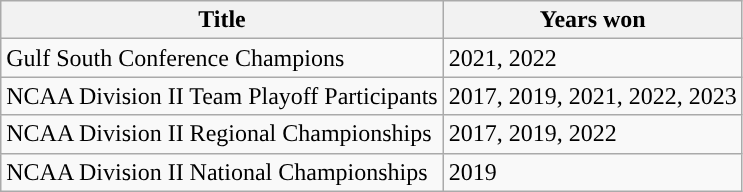<table class="wikitable sortable">
<tr>
<th width=px>Title</th>
<th width=px>Years won</th>
</tr>
<tr>
<td>Gulf South Conference Champions</td>
<td>2021, 2022</td>
</tr>
<tr>
<td>NCAA Division II Team Playoff Participants</td>
<td>2017, 2019, 2021, 2022, 2023</td>
</tr>
<tr>
<td>NCAA Division II Regional Championships</td>
<td>2017, 2019, 2022</td>
</tr>
<tr>
<td>NCAA Division II National Championships</td>
<td>2019</td>
</tr>
</table>
